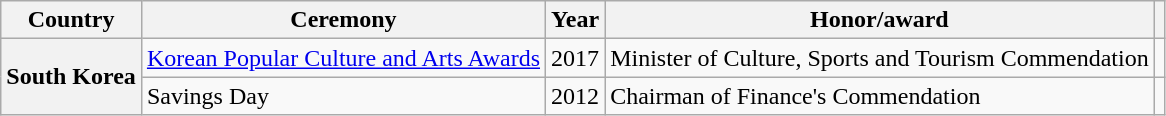<table class="wikitable sortable plainrowheaders">
<tr>
<th scope="col">Country</th>
<th scope="col">Ceremony</th>
<th scope="col">Year</th>
<th scope="col">Honor/award</th>
<th scope="col" class="unsortable"></th>
</tr>
<tr>
<th scope="row" rowspan="2">South Korea</th>
<td><a href='#'>Korean Popular Culture and Arts Awards</a></td>
<td>2017</td>
<td>Minister of Culture, Sports and Tourism Commendation</td>
<td style="text-align:center"></td>
</tr>
<tr>
<td>Savings Day</td>
<td>2012</td>
<td>Chairman of Finance's Commendation</td>
<td style="text-align:center"></td>
</tr>
</table>
